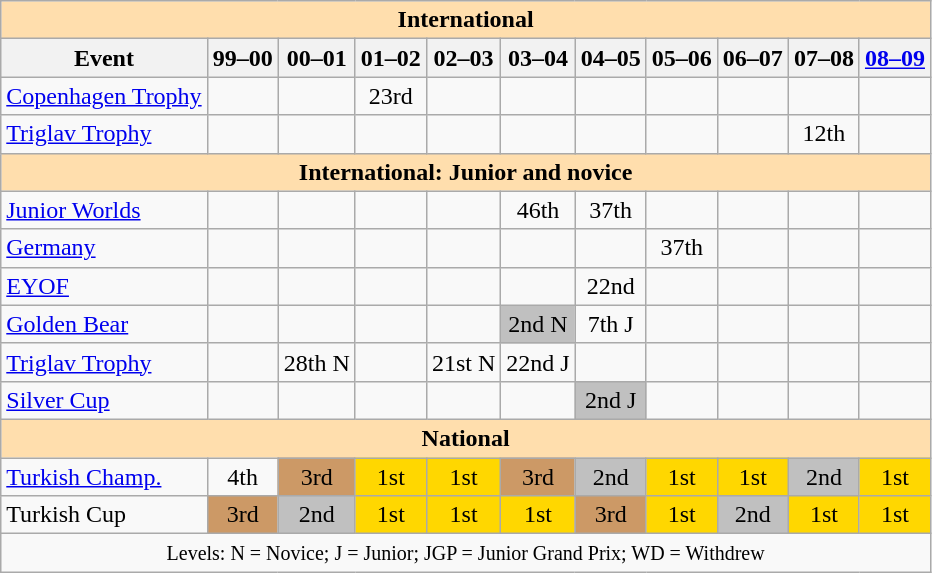<table class="wikitable" style="text-align:center">
<tr>
<th style="background-color: #ffdead; " colspan=11 align=center>International</th>
</tr>
<tr>
<th>Event</th>
<th>99–00</th>
<th>00–01</th>
<th>01–02</th>
<th>02–03</th>
<th>03–04</th>
<th>04–05</th>
<th>05–06</th>
<th>06–07</th>
<th>07–08</th>
<th><a href='#'>08–09</a></th>
</tr>
<tr>
<td align=left><a href='#'>Copenhagen Trophy</a></td>
<td></td>
<td></td>
<td>23rd</td>
<td></td>
<td></td>
<td></td>
<td></td>
<td></td>
<td></td>
<td></td>
</tr>
<tr>
<td align=left><a href='#'>Triglav Trophy</a></td>
<td></td>
<td></td>
<td></td>
<td></td>
<td></td>
<td></td>
<td></td>
<td></td>
<td>12th</td>
<td></td>
</tr>
<tr>
<th style="background-color: #ffdead; " colspan=11 align=center>International: Junior and novice</th>
</tr>
<tr>
<td align=left><a href='#'>Junior Worlds</a></td>
<td></td>
<td></td>
<td></td>
<td></td>
<td>46th</td>
<td>37th</td>
<td></td>
<td></td>
<td></td>
<td></td>
</tr>
<tr>
<td align=left> <a href='#'>Germany</a></td>
<td></td>
<td></td>
<td></td>
<td></td>
<td></td>
<td></td>
<td>37th</td>
<td></td>
<td></td>
<td></td>
</tr>
<tr>
<td align=left><a href='#'>EYOF</a></td>
<td></td>
<td></td>
<td></td>
<td></td>
<td></td>
<td>22nd</td>
<td></td>
<td></td>
<td></td>
<td></td>
</tr>
<tr>
<td align=left><a href='#'>Golden Bear</a></td>
<td></td>
<td></td>
<td></td>
<td></td>
<td bgcolor=silver>2nd N</td>
<td>7th J</td>
<td></td>
<td></td>
<td></td>
<td></td>
</tr>
<tr>
<td align=left><a href='#'>Triglav Trophy</a></td>
<td></td>
<td>28th N</td>
<td></td>
<td>21st N</td>
<td>22nd J</td>
<td></td>
<td></td>
<td></td>
<td></td>
<td></td>
</tr>
<tr>
<td align=left><a href='#'>Silver Cup</a></td>
<td></td>
<td></td>
<td></td>
<td></td>
<td></td>
<td bgcolor=silver>2nd J</td>
<td></td>
<td></td>
<td></td>
<td></td>
</tr>
<tr>
<th style="background-color: #ffdead; " colspan=11 align=center>National</th>
</tr>
<tr>
<td align=left><a href='#'>Turkish Champ.</a></td>
<td>4th</td>
<td bgcolor=cc9966>3rd</td>
<td bgcolor=gold>1st</td>
<td bgcolor=gold>1st</td>
<td bgcolor=cc9966>3rd</td>
<td bgcolor=silver>2nd</td>
<td bgcolor=gold>1st</td>
<td bgcolor=gold>1st</td>
<td bgcolor=silver>2nd</td>
<td bgcolor=gold>1st</td>
</tr>
<tr>
<td align=left>Turkish Cup</td>
<td bgcolor=cc9966>3rd</td>
<td bgcolor=silver>2nd</td>
<td bgcolor=gold>1st</td>
<td bgcolor=gold>1st</td>
<td bgcolor=gold>1st</td>
<td bgcolor=cc9966>3rd</td>
<td bgcolor=gold>1st</td>
<td bgcolor=silver>2nd</td>
<td bgcolor=gold>1st</td>
<td bgcolor=gold>1st</td>
</tr>
<tr>
<td colspan=11 align=center><small> Levels: N = Novice; J = Junior; JGP = Junior Grand Prix; WD = Withdrew </small></td>
</tr>
</table>
